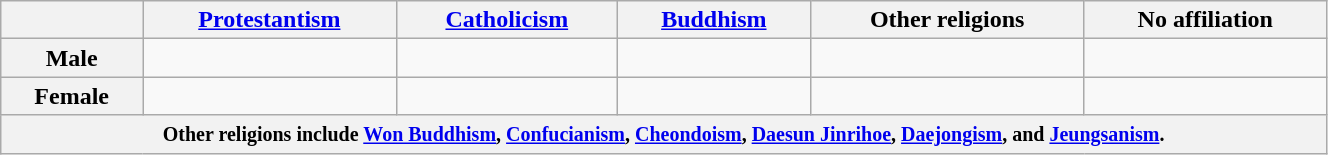<table class="wikitable" style="text-align:center; width:70%;">
<tr>
<th></th>
<th><a href='#'>Protestantism</a></th>
<th><a href='#'>Catholicism</a></th>
<th><a href='#'>Buddhism</a></th>
<th>Other religions</th>
<th>No affiliation</th>
</tr>
<tr>
<th>Male</th>
<td></td>
<td></td>
<td></td>
<td></td>
<td></td>
</tr>
<tr>
<th>Female</th>
<td></td>
<td></td>
<td></td>
<td></td>
<td></td>
</tr>
<tr>
<th colspan="6"><small>Other religions include <a href='#'>Won Buddhism</a>, <a href='#'>Confucianism</a>, <a href='#'>Cheondoism</a>, <a href='#'>Daesun Jinrihoe</a>, <a href='#'>Daejongism</a>, and <a href='#'>Jeungsanism</a>.</small></th>
</tr>
</table>
